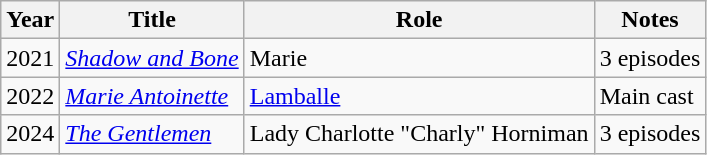<table class="wikitable">
<tr>
<th>Year</th>
<th>Title</th>
<th>Role</th>
<th>Notes</th>
</tr>
<tr>
<td>2021</td>
<td><em><a href='#'>Shadow and Bone</a></em></td>
<td>Marie</td>
<td>3 episodes</td>
</tr>
<tr>
<td>2022</td>
<td><em><a href='#'>Marie Antoinette</a></em></td>
<td><a href='#'>Lamballe</a></td>
<td>Main cast</td>
</tr>
<tr>
<td>2024</td>
<td><em><a href='#'>The Gentlemen</a></em></td>
<td>Lady Charlotte "Charly" Horniman</td>
<td>3 episodes</td>
</tr>
</table>
